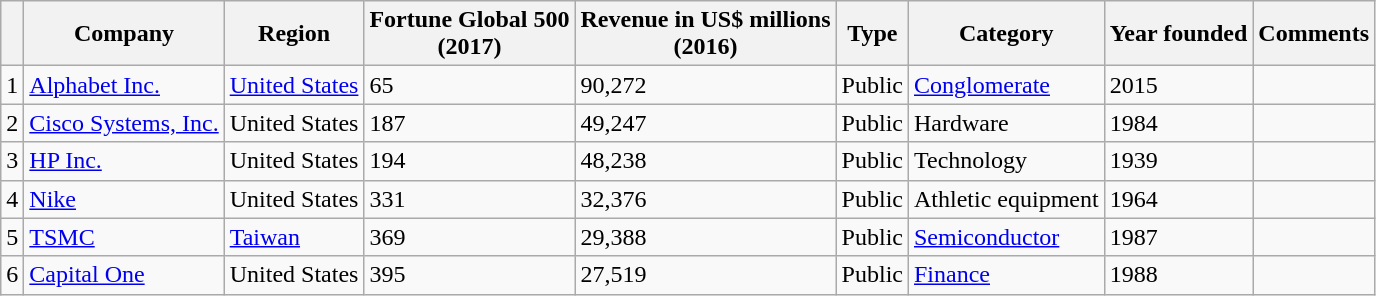<table class="wikitable sortable">
<tr>
<th></th>
<th>Company</th>
<th>Region</th>
<th>Fortune Global 500<br>(2017)</th>
<th>Revenue in US$ millions<br>(2016)</th>
<th>Type</th>
<th>Category</th>
<th>Year founded</th>
<th>Comments</th>
</tr>
<tr>
<td>1</td>
<td><a href='#'>Alphabet Inc.</a></td>
<td><a href='#'>United States</a></td>
<td>65</td>
<td>90,272</td>
<td>Public</td>
<td><a href='#'>Conglomerate</a></td>
<td>2015</td>
<td></td>
</tr>
<tr>
<td>2</td>
<td><a href='#'>Cisco Systems, Inc.</a></td>
<td>United States</td>
<td>187</td>
<td>49,247</td>
<td>Public</td>
<td>Hardware</td>
<td>1984</td>
<td></td>
</tr>
<tr>
<td>3</td>
<td><a href='#'>HP Inc.</a></td>
<td>United States</td>
<td>194</td>
<td>48,238</td>
<td>Public</td>
<td>Technology</td>
<td>1939</td>
<td></td>
</tr>
<tr>
<td>4</td>
<td><a href='#'>Nike</a></td>
<td>United States</td>
<td>331</td>
<td>32,376</td>
<td>Public</td>
<td>Athletic equipment</td>
<td>1964</td>
<td></td>
</tr>
<tr>
<td>5</td>
<td><a href='#'>TSMC</a></td>
<td><a href='#'>Taiwan</a></td>
<td>369</td>
<td>29,388</td>
<td>Public</td>
<td><a href='#'>Semiconductor</a></td>
<td>1987</td>
<td></td>
</tr>
<tr>
<td>6</td>
<td><a href='#'>Capital One</a></td>
<td>United States</td>
<td>395</td>
<td>27,519</td>
<td>Public</td>
<td><a href='#'>Finance</a></td>
<td>1988</td>
<td></td>
</tr>
</table>
